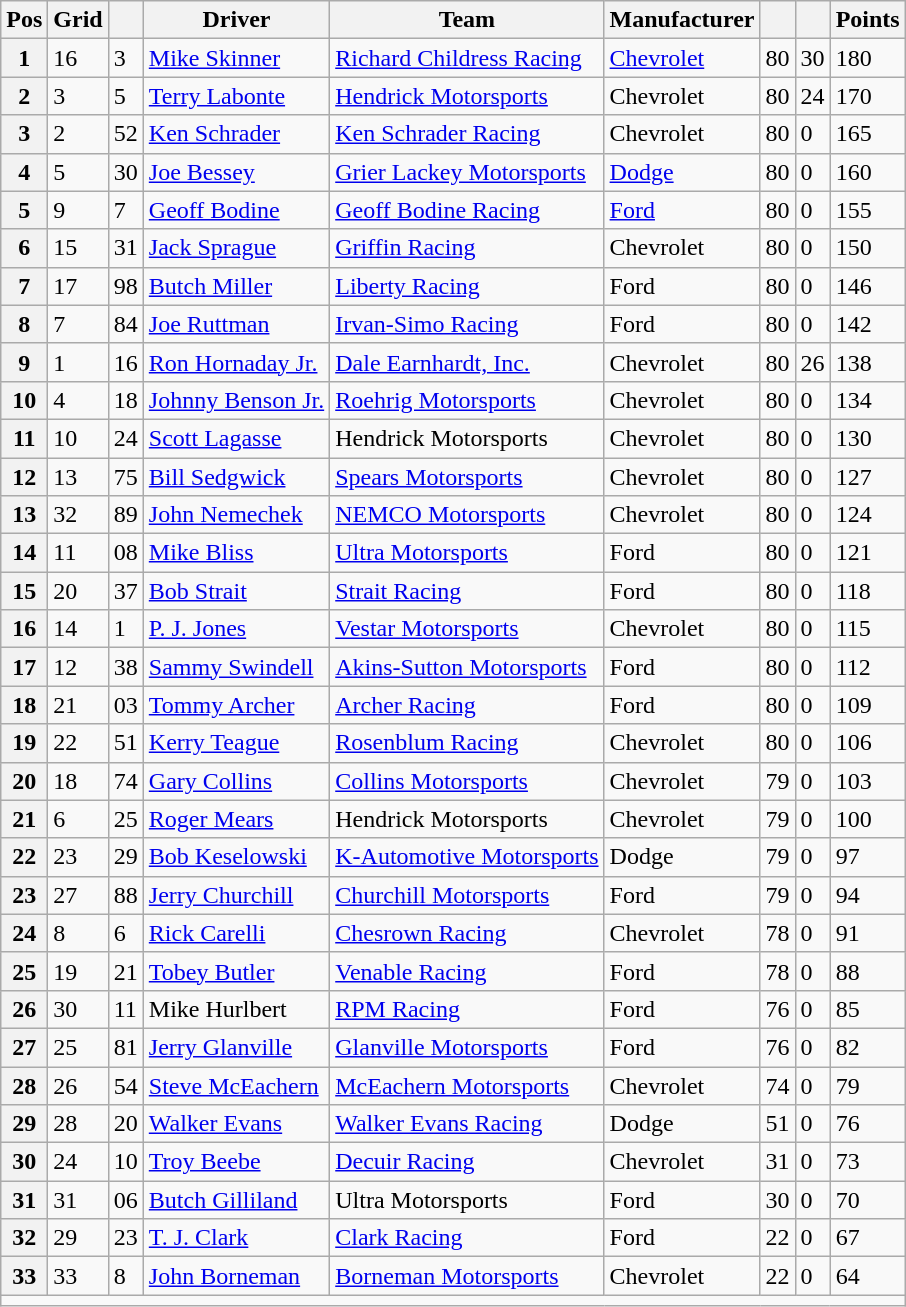<table class="wikitable sortable" border="1">
<tr>
<th>Pos</th>
<th>Grid</th>
<th></th>
<th>Driver</th>
<th>Team</th>
<th>Manufacturer</th>
<th></th>
<th></th>
<th>Points</th>
</tr>
<tr>
<th>1</th>
<td>16</td>
<td>3</td>
<td><a href='#'>Mike Skinner</a></td>
<td><a href='#'>Richard Childress Racing</a></td>
<td><a href='#'>Chevrolet</a></td>
<td>80</td>
<td>30</td>
<td>180</td>
</tr>
<tr>
<th>2</th>
<td>3</td>
<td>5</td>
<td><a href='#'>Terry Labonte</a></td>
<td><a href='#'>Hendrick Motorsports</a></td>
<td>Chevrolet</td>
<td>80</td>
<td>24</td>
<td>170</td>
</tr>
<tr>
<th>3</th>
<td>2</td>
<td>52</td>
<td><a href='#'>Ken Schrader</a></td>
<td><a href='#'>Ken Schrader Racing</a></td>
<td>Chevrolet</td>
<td>80</td>
<td>0</td>
<td>165</td>
</tr>
<tr>
<th>4</th>
<td>5</td>
<td>30</td>
<td><a href='#'>Joe Bessey</a></td>
<td><a href='#'>Grier Lackey Motorsports</a></td>
<td><a href='#'>Dodge</a></td>
<td>80</td>
<td>0</td>
<td>160</td>
</tr>
<tr>
<th>5</th>
<td>9</td>
<td>7</td>
<td><a href='#'>Geoff Bodine</a></td>
<td><a href='#'>Geoff Bodine Racing</a></td>
<td><a href='#'>Ford</a></td>
<td>80</td>
<td>0</td>
<td>155</td>
</tr>
<tr>
<th>6</th>
<td>15</td>
<td>31</td>
<td><a href='#'>Jack Sprague</a></td>
<td><a href='#'>Griffin Racing</a></td>
<td>Chevrolet</td>
<td>80</td>
<td>0</td>
<td>150</td>
</tr>
<tr>
<th>7</th>
<td>17</td>
<td>98</td>
<td><a href='#'>Butch Miller</a></td>
<td><a href='#'>Liberty Racing</a></td>
<td>Ford</td>
<td>80</td>
<td>0</td>
<td>146</td>
</tr>
<tr>
<th>8</th>
<td>7</td>
<td>84</td>
<td><a href='#'>Joe Ruttman</a></td>
<td><a href='#'>Irvan-Simo Racing</a></td>
<td>Ford</td>
<td>80</td>
<td>0</td>
<td>142</td>
</tr>
<tr>
<th>9</th>
<td>1</td>
<td>16</td>
<td><a href='#'>Ron Hornaday Jr.</a></td>
<td><a href='#'>Dale Earnhardt, Inc.</a></td>
<td>Chevrolet</td>
<td>80</td>
<td>26</td>
<td>138</td>
</tr>
<tr>
<th>10</th>
<td>4</td>
<td>18</td>
<td><a href='#'>Johnny Benson Jr.</a></td>
<td><a href='#'>Roehrig Motorsports</a></td>
<td>Chevrolet</td>
<td>80</td>
<td>0</td>
<td>134</td>
</tr>
<tr>
<th>11</th>
<td>10</td>
<td>24</td>
<td><a href='#'>Scott Lagasse</a></td>
<td>Hendrick Motorsports</td>
<td>Chevrolet</td>
<td>80</td>
<td>0</td>
<td>130</td>
</tr>
<tr>
<th>12</th>
<td>13</td>
<td>75</td>
<td><a href='#'>Bill Sedgwick</a></td>
<td><a href='#'>Spears Motorsports</a></td>
<td>Chevrolet</td>
<td>80</td>
<td>0</td>
<td>127</td>
</tr>
<tr>
<th>13</th>
<td>32</td>
<td>89</td>
<td><a href='#'>John Nemechek</a></td>
<td><a href='#'>NEMCO Motorsports</a></td>
<td>Chevrolet</td>
<td>80</td>
<td>0</td>
<td>124</td>
</tr>
<tr>
<th>14</th>
<td>11</td>
<td>08</td>
<td><a href='#'>Mike Bliss</a></td>
<td><a href='#'>Ultra Motorsports</a></td>
<td>Ford</td>
<td>80</td>
<td>0</td>
<td>121</td>
</tr>
<tr>
<th>15</th>
<td>20</td>
<td>37</td>
<td><a href='#'>Bob Strait</a></td>
<td><a href='#'>Strait Racing</a></td>
<td>Ford</td>
<td>80</td>
<td>0</td>
<td>118</td>
</tr>
<tr>
<th>16</th>
<td>14</td>
<td>1</td>
<td><a href='#'>P. J. Jones</a></td>
<td><a href='#'>Vestar Motorsports</a></td>
<td>Chevrolet</td>
<td>80</td>
<td>0</td>
<td>115</td>
</tr>
<tr>
<th>17</th>
<td>12</td>
<td>38</td>
<td><a href='#'>Sammy Swindell</a></td>
<td><a href='#'>Akins-Sutton Motorsports</a></td>
<td>Ford</td>
<td>80</td>
<td>0</td>
<td>112</td>
</tr>
<tr>
<th>18</th>
<td>21</td>
<td>03</td>
<td><a href='#'>Tommy Archer</a></td>
<td><a href='#'>Archer Racing</a></td>
<td>Ford</td>
<td>80</td>
<td>0</td>
<td>109</td>
</tr>
<tr>
<th>19</th>
<td>22</td>
<td>51</td>
<td><a href='#'>Kerry Teague</a></td>
<td><a href='#'>Rosenblum Racing</a></td>
<td>Chevrolet</td>
<td>80</td>
<td>0</td>
<td>106</td>
</tr>
<tr>
<th>20</th>
<td>18</td>
<td>74</td>
<td><a href='#'>Gary Collins</a></td>
<td><a href='#'>Collins Motorsports</a></td>
<td>Chevrolet</td>
<td>79</td>
<td>0</td>
<td>103</td>
</tr>
<tr>
<th>21</th>
<td>6</td>
<td>25</td>
<td><a href='#'>Roger Mears</a></td>
<td>Hendrick Motorsports</td>
<td>Chevrolet</td>
<td>79</td>
<td>0</td>
<td>100</td>
</tr>
<tr>
<th>22</th>
<td>23</td>
<td>29</td>
<td><a href='#'>Bob Keselowski</a></td>
<td><a href='#'>K-Automotive Motorsports</a></td>
<td>Dodge</td>
<td>79</td>
<td>0</td>
<td>97</td>
</tr>
<tr>
<th>23</th>
<td>27</td>
<td>88</td>
<td><a href='#'>Jerry Churchill</a></td>
<td><a href='#'>Churchill Motorsports</a></td>
<td>Ford</td>
<td>79</td>
<td>0</td>
<td>94</td>
</tr>
<tr>
<th>24</th>
<td>8</td>
<td>6</td>
<td><a href='#'>Rick Carelli</a></td>
<td><a href='#'>Chesrown Racing</a></td>
<td>Chevrolet</td>
<td>78</td>
<td>0</td>
<td>91</td>
</tr>
<tr>
<th>25</th>
<td>19</td>
<td>21</td>
<td><a href='#'>Tobey Butler</a></td>
<td><a href='#'>Venable Racing</a></td>
<td>Ford</td>
<td>78</td>
<td>0</td>
<td>88</td>
</tr>
<tr>
<th>26</th>
<td>30</td>
<td>11</td>
<td>Mike Hurlbert</td>
<td><a href='#'>RPM Racing</a></td>
<td>Ford</td>
<td>76</td>
<td>0</td>
<td>85</td>
</tr>
<tr>
<th>27</th>
<td>25</td>
<td>81</td>
<td><a href='#'>Jerry Glanville</a></td>
<td><a href='#'>Glanville Motorsports</a></td>
<td>Ford</td>
<td>76</td>
<td>0</td>
<td>82</td>
</tr>
<tr>
<th>28</th>
<td>26</td>
<td>54</td>
<td><a href='#'>Steve McEachern</a></td>
<td><a href='#'>McEachern Motorsports</a></td>
<td>Chevrolet</td>
<td>74</td>
<td>0</td>
<td>79</td>
</tr>
<tr>
<th>29</th>
<td>28</td>
<td>20</td>
<td><a href='#'>Walker Evans</a></td>
<td><a href='#'>Walker Evans Racing</a></td>
<td>Dodge</td>
<td>51</td>
<td>0</td>
<td>76</td>
</tr>
<tr>
<th>30</th>
<td>24</td>
<td>10</td>
<td><a href='#'>Troy Beebe</a></td>
<td><a href='#'>Decuir Racing</a></td>
<td>Chevrolet</td>
<td>31</td>
<td>0</td>
<td>73</td>
</tr>
<tr>
<th>31</th>
<td>31</td>
<td>06</td>
<td><a href='#'>Butch Gilliland</a></td>
<td>Ultra Motorsports</td>
<td>Ford</td>
<td>30</td>
<td>0</td>
<td>70</td>
</tr>
<tr>
<th>32</th>
<td>29</td>
<td>23</td>
<td><a href='#'>T. J. Clark</a></td>
<td><a href='#'>Clark Racing</a></td>
<td>Ford</td>
<td>22</td>
<td>0</td>
<td>67</td>
</tr>
<tr>
<th>33</th>
<td>33</td>
<td>8</td>
<td><a href='#'>John Borneman</a></td>
<td><a href='#'>Borneman Motorsports</a></td>
<td>Chevrolet</td>
<td>22</td>
<td>0</td>
<td>64</td>
</tr>
<tr>
<td colspan="10"></td>
</tr>
</table>
